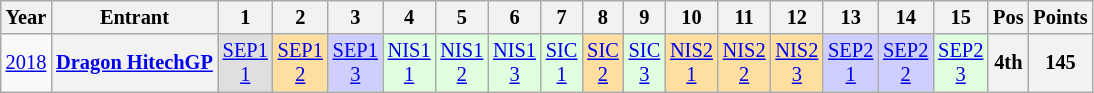<table class="wikitable" style="text-align:center; font-size:85%">
<tr>
<th>Year</th>
<th>Entrant</th>
<th>1</th>
<th>2</th>
<th>3</th>
<th>4</th>
<th>5</th>
<th>6</th>
<th>7</th>
<th>8</th>
<th>9</th>
<th>10</th>
<th>11</th>
<th>12</th>
<th>13</th>
<th>14</th>
<th>15</th>
<th>Pos</th>
<th>Points</th>
</tr>
<tr>
<td><a href='#'>2018</a></td>
<th nowrap><a href='#'>Dragon HitechGP</a></th>
<td style="background:#DFDFDF;"><a href='#'>SEP1<br>1</a><br></td>
<td style="background:#FFDF9F;"><a href='#'>SEP1<br>2</a><br></td>
<td style="background:#CFCFFF;"><a href='#'>SEP1<br>3</a><br></td>
<td style="background:#DFFFDF;"><a href='#'>NIS1<br>1</a><br></td>
<td style="background:#DFFFDF;"><a href='#'>NIS1<br>2</a><br></td>
<td style="background:#DFFFDF;"><a href='#'>NIS1<br>3</a><br></td>
<td style="background:#DFFFDF;"><a href='#'>SIC<br>1</a><br></td>
<td style="background:#FFDF9F;"><a href='#'>SIC<br>2</a><br></td>
<td style="background:#DFFFDF;"><a href='#'>SIC<br>3</a><br></td>
<td style="background:#FFDF9F;"><a href='#'>NIS2<br>1</a><br></td>
<td style="background:#FFDF9F;"><a href='#'>NIS2<br>2</a><br></td>
<td style="background:#FFDF9F;"><a href='#'>NIS2<br>3</a><br></td>
<td style="background:#CFCFFF;"><a href='#'>SEP2<br>1</a><br></td>
<td style="background:#CFCFFF;"><a href='#'>SEP2<br>2</a><br></td>
<td style="background:#DFFFDF;"><a href='#'>SEP2<br>3</a><br></td>
<th>4th</th>
<th>145</th>
</tr>
</table>
